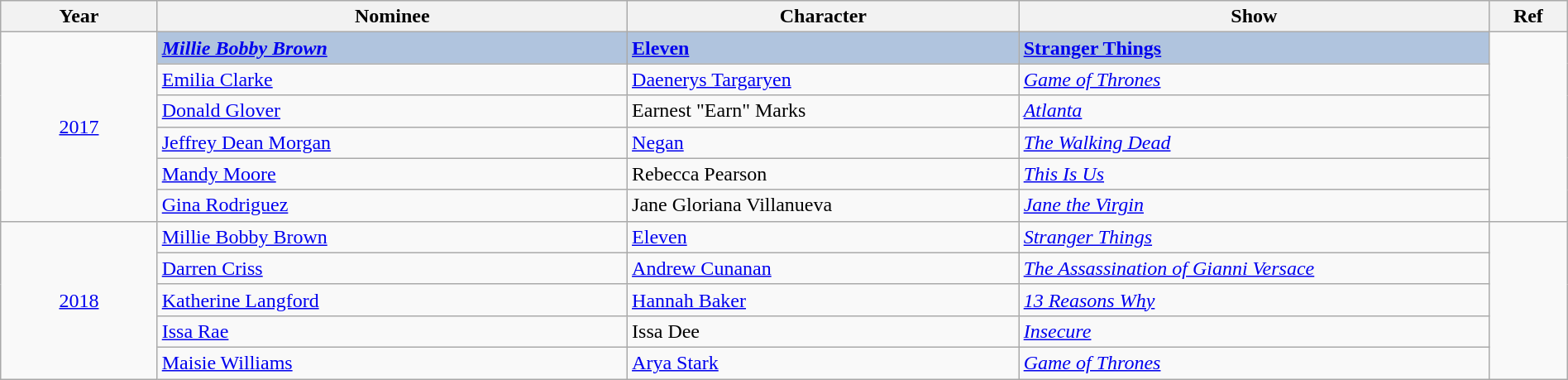<table class="wikitable" width="100%" cellpadding="5">
<tr>
<th width="10%">Year</th>
<th width="30%">Nominee</th>
<th width="25%">Character</th>
<th width="30%">Show</th>
<th width="5%">Ref</th>
</tr>
<tr>
<td rowspan="6" align="center"><a href='#'>2017</a></td>
<td style="background:#B0C4DE;"><strong><em><a href='#'>Millie Bobby Brown</a></em></strong></td>
<td style="background:#B0C4DE;"><strong><a href='#'>Eleven</a></strong></td>
<td style="background:#B0C4DE;"><strong><a href='#'>Stranger Things</a></strong></td>
<td rowspan="6" align="center"></td>
</tr>
<tr>
<td><a href='#'>Emilia Clarke</a></td>
<td><a href='#'>Daenerys Targaryen</a></td>
<td><em><a href='#'>Game of Thrones</a></em></td>
</tr>
<tr>
<td><a href='#'>Donald Glover</a></td>
<td>Earnest "Earn"  Marks</td>
<td><em><a href='#'>Atlanta</a></em></td>
</tr>
<tr>
<td><a href='#'>Jeffrey Dean Morgan</a></td>
<td><a href='#'>Negan</a></td>
<td><em><a href='#'>The Walking Dead</a></em></td>
</tr>
<tr>
<td><a href='#'>Mandy Moore</a></td>
<td>Rebecca Pearson</td>
<td><em><a href='#'>This Is Us</a></em></td>
</tr>
<tr>
<td><a href='#'>Gina Rodriguez</a></td>
<td>Jane Gloriana Villanueva</td>
<td><em><a href='#'>Jane the Virgin</a></em></td>
</tr>
<tr>
<td rowspan="6" align="center"><a href='#'>2018</a></td>
<td><a href='#'>Millie Bobby Brown</a></td>
<td><a href='#'>Eleven</a></td>
<td><em><a href='#'>Stranger Things</a></em></td>
<td rowspan="6" align="center"></td>
</tr>
<tr>
<td><a href='#'>Darren Criss</a></td>
<td><a href='#'>Andrew Cunanan</a></td>
<td><em><a href='#'>The Assassination of Gianni Versace</a></em></td>
</tr>
<tr>
<td><a href='#'>Katherine Langford</a></td>
<td><a href='#'>Hannah Baker</a></td>
<td><em><a href='#'>13 Reasons Why</a></em></td>
</tr>
<tr>
<td><a href='#'>Issa Rae</a></td>
<td>Issa Dee</td>
<td><em><a href='#'>Insecure</a></em></td>
</tr>
<tr>
<td><a href='#'>Maisie Williams</a></td>
<td><a href='#'>Arya Stark</a></td>
<td><em><a href='#'>Game of Thrones</a></em></td>
</tr>
</table>
